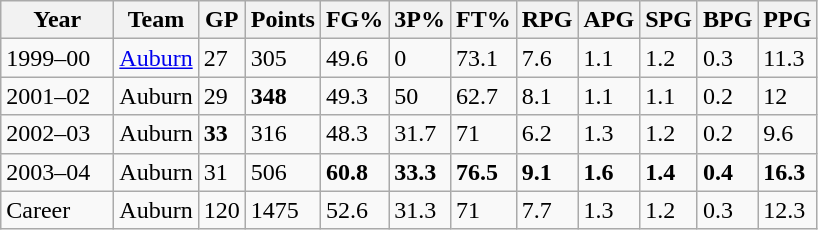<table class="wikitable">
<tr>
<th>Year</th>
<th>Team</th>
<th>GP</th>
<th>Points</th>
<th>FG%</th>
<th>3P%</th>
<th>FT%</th>
<th>RPG</th>
<th>APG</th>
<th>SPG</th>
<th>BPG</th>
<th>PPG</th>
</tr>
<tr>
<td>1999–00</td>
<td><a href='#'>Auburn</a></td>
<td>27</td>
<td>305</td>
<td>49.6</td>
<td>0</td>
<td>73.1</td>
<td>7.6</td>
<td>1.1</td>
<td>1.2</td>
<td>0.3</td>
<td>11.3</td>
</tr>
<tr>
<td>2001–02</td>
<td>Auburn</td>
<td>29</td>
<td><strong>348</strong></td>
<td>49.3</td>
<td>50</td>
<td>62.7</td>
<td>8.1</td>
<td>1.1</td>
<td>1.1</td>
<td>0.2</td>
<td>12</td>
</tr>
<tr>
<td>2002–03   </td>
<td>Auburn</td>
<td><strong>33</strong></td>
<td>316</td>
<td>48.3</td>
<td>31.7</td>
<td>71</td>
<td>6.2</td>
<td>1.3</td>
<td>1.2</td>
<td>0.2</td>
<td>9.6</td>
</tr>
<tr>
<td>2003–04</td>
<td>Auburn</td>
<td>31</td>
<td>506</td>
<td><strong>60.8</strong></td>
<td><strong>33.3</strong></td>
<td><strong>76.5</strong></td>
<td><strong>9.1</strong></td>
<td><strong>1.6</strong></td>
<td><strong>1.4</strong></td>
<td><strong>0.4</strong></td>
<td><strong>16.3</strong></td>
</tr>
<tr>
<td>Career</td>
<td>Auburn</td>
<td>120</td>
<td>1475</td>
<td>52.6</td>
<td>31.3</td>
<td>71</td>
<td>7.7</td>
<td>1.3</td>
<td>1.2</td>
<td>0.3</td>
<td>12.3</td>
</tr>
</table>
